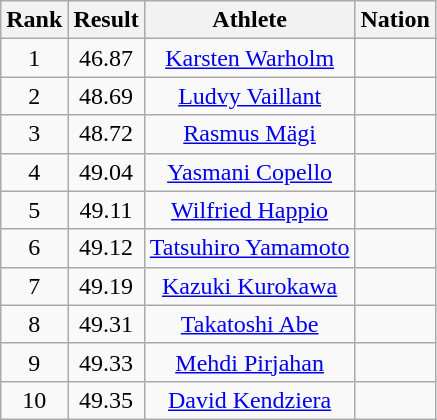<table class="wikitable" style="text-align:center">
<tr>
<th>Rank</th>
<th>Result</th>
<th>Athlete</th>
<th>Nation</th>
</tr>
<tr>
<td>1</td>
<td>46.87</td>
<td><a href='#'>Karsten Warholm</a></td>
<td align=left></td>
</tr>
<tr>
<td>2</td>
<td>48.69</td>
<td><a href='#'>Ludvy Vaillant</a></td>
<td align=left></td>
</tr>
<tr>
<td>3</td>
<td>48.72</td>
<td><a href='#'>Rasmus Mägi</a></td>
<td align=left></td>
</tr>
<tr>
<td>4</td>
<td>49.04</td>
<td><a href='#'>Yasmani Copello</a></td>
<td align=left></td>
</tr>
<tr>
<td>5</td>
<td>49.11</td>
<td><a href='#'>Wilfried Happio</a></td>
<td align=left></td>
</tr>
<tr>
<td>6</td>
<td>49.12</td>
<td><a href='#'>Tatsuhiro Yamamoto</a></td>
<td align=left></td>
</tr>
<tr>
<td>7</td>
<td>49.19</td>
<td><a href='#'>Kazuki Kurokawa</a></td>
<td align=left></td>
</tr>
<tr>
<td>8</td>
<td>49.31</td>
<td><a href='#'>Takatoshi Abe</a></td>
<td align=left></td>
</tr>
<tr>
<td>9</td>
<td>49.33</td>
<td><a href='#'>Mehdi Pirjahan</a></td>
<td align=left></td>
</tr>
<tr>
<td>10</td>
<td>49.35</td>
<td><a href='#'>David Kendziera</a></td>
<td align=left></td>
</tr>
</table>
